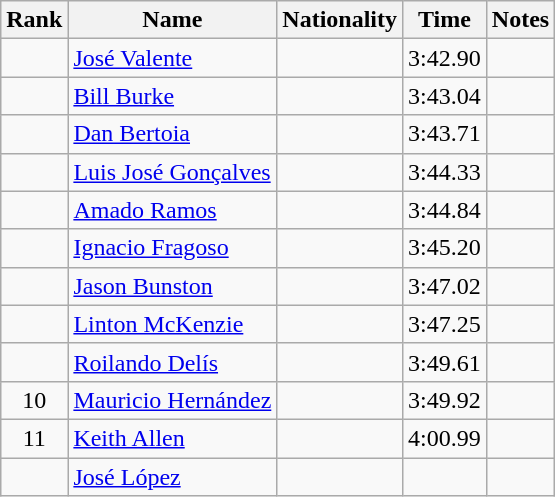<table class="wikitable sortable" style="text-align:center">
<tr>
<th>Rank</th>
<th>Name</th>
<th>Nationality</th>
<th>Time</th>
<th>Notes</th>
</tr>
<tr>
<td></td>
<td align=left><a href='#'>José Valente</a></td>
<td align=left></td>
<td>3:42.90</td>
<td></td>
</tr>
<tr>
<td></td>
<td align=left><a href='#'>Bill Burke</a></td>
<td align=left></td>
<td>3:43.04</td>
<td></td>
</tr>
<tr>
<td></td>
<td align=left><a href='#'>Dan Bertoia</a></td>
<td align=left></td>
<td>3:43.71</td>
<td></td>
</tr>
<tr>
<td></td>
<td align=left><a href='#'>Luis José Gonçalves</a></td>
<td align=left></td>
<td>3:44.33</td>
<td></td>
</tr>
<tr>
<td></td>
<td align=left><a href='#'>Amado Ramos</a></td>
<td align=left></td>
<td>3:44.84</td>
<td></td>
</tr>
<tr>
<td></td>
<td align=left><a href='#'>Ignacio Fragoso</a></td>
<td align=left></td>
<td>3:45.20</td>
<td></td>
</tr>
<tr>
<td></td>
<td align=left><a href='#'>Jason Bunston</a></td>
<td align=left></td>
<td>3:47.02</td>
<td></td>
</tr>
<tr>
<td></td>
<td align=left><a href='#'>Linton McKenzie</a></td>
<td align=left></td>
<td>3:47.25</td>
<td></td>
</tr>
<tr>
<td></td>
<td align=left><a href='#'>Roilando Delís</a></td>
<td align=left></td>
<td>3:49.61</td>
<td></td>
</tr>
<tr>
<td>10</td>
<td align=left><a href='#'>Mauricio Hernández</a></td>
<td align=left></td>
<td>3:49.92</td>
<td></td>
</tr>
<tr>
<td>11</td>
<td align=left><a href='#'>Keith Allen</a></td>
<td align=left></td>
<td>4:00.99</td>
<td></td>
</tr>
<tr>
<td></td>
<td align=left><a href='#'>José López</a></td>
<td align=left></td>
<td></td>
<td></td>
</tr>
</table>
